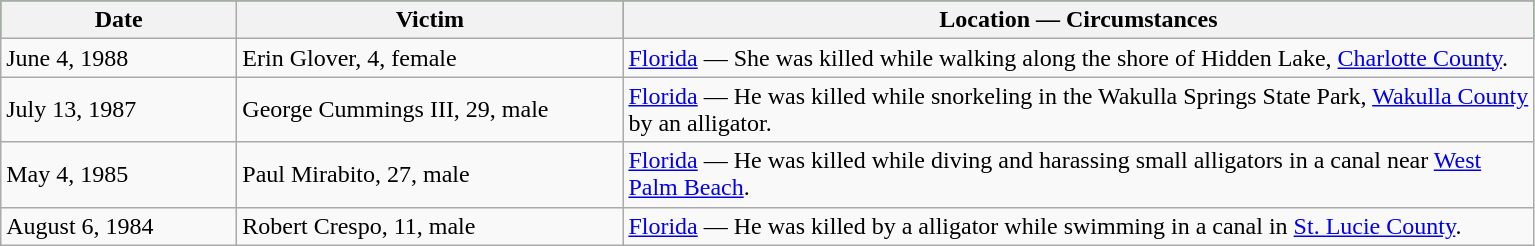<table class="wikitable">
<tr style="background:green;">
<th style="width:150px;">Date</th>
<th style="width:250px;">Victim</th>
<th style="width:600px;">Location — Circumstances</th>
</tr>
<tr>
<td>June 4, 1988</td>
<td>Erin Glover, 4, female</td>
<td><a href='#'>Florida</a> — She was killed while walking along the shore of Hidden Lake, <a href='#'>Charlotte County</a>.</td>
</tr>
<tr>
<td>July 13, 1987</td>
<td>George Cummings III, 29, male</td>
<td><a href='#'>Florida</a> — He was killed while snorkeling in the Wakulla Springs State Park, <a href='#'>Wakulla County</a> by an  alligator.</td>
</tr>
<tr>
<td>May 4, 1985</td>
<td>Paul Mirabito, 27, male</td>
<td><a href='#'>Florida</a> — He was killed while diving and harassing small alligators in a canal near <a href='#'>West Palm Beach</a>.</td>
</tr>
<tr>
<td>August 6, 1984</td>
<td>Robert Crespo, 11, male</td>
<td><a href='#'>Florida</a> — He was killed by a  alligator while swimming in a canal in <a href='#'>St. Lucie County</a>.</td>
</tr>
</table>
